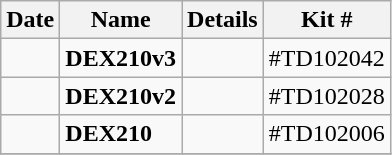<table class="wikitable">
<tr>
<th>Date</th>
<th>Name</th>
<th>Details</th>
<th>Kit #</th>
</tr>
<tr>
<td></td>
<td><strong>DEX210v3</strong></td>
<td></td>
<td>#TD102042</td>
</tr>
<tr>
<td></td>
<td><strong>DEX210v2</strong></td>
<td></td>
<td>#TD102028</td>
</tr>
<tr>
<td></td>
<td><strong>DEX210</strong></td>
<td></td>
<td>#TD102006</td>
</tr>
<tr>
</tr>
</table>
